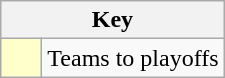<table class="wikitable" style="text-align: center;">
<tr>
<th colspan=2>Key</th>
</tr>
<tr>
<td style="background:#ffffcc; width:20px;"></td>
<td align=left>Teams to playoffs</td>
</tr>
</table>
